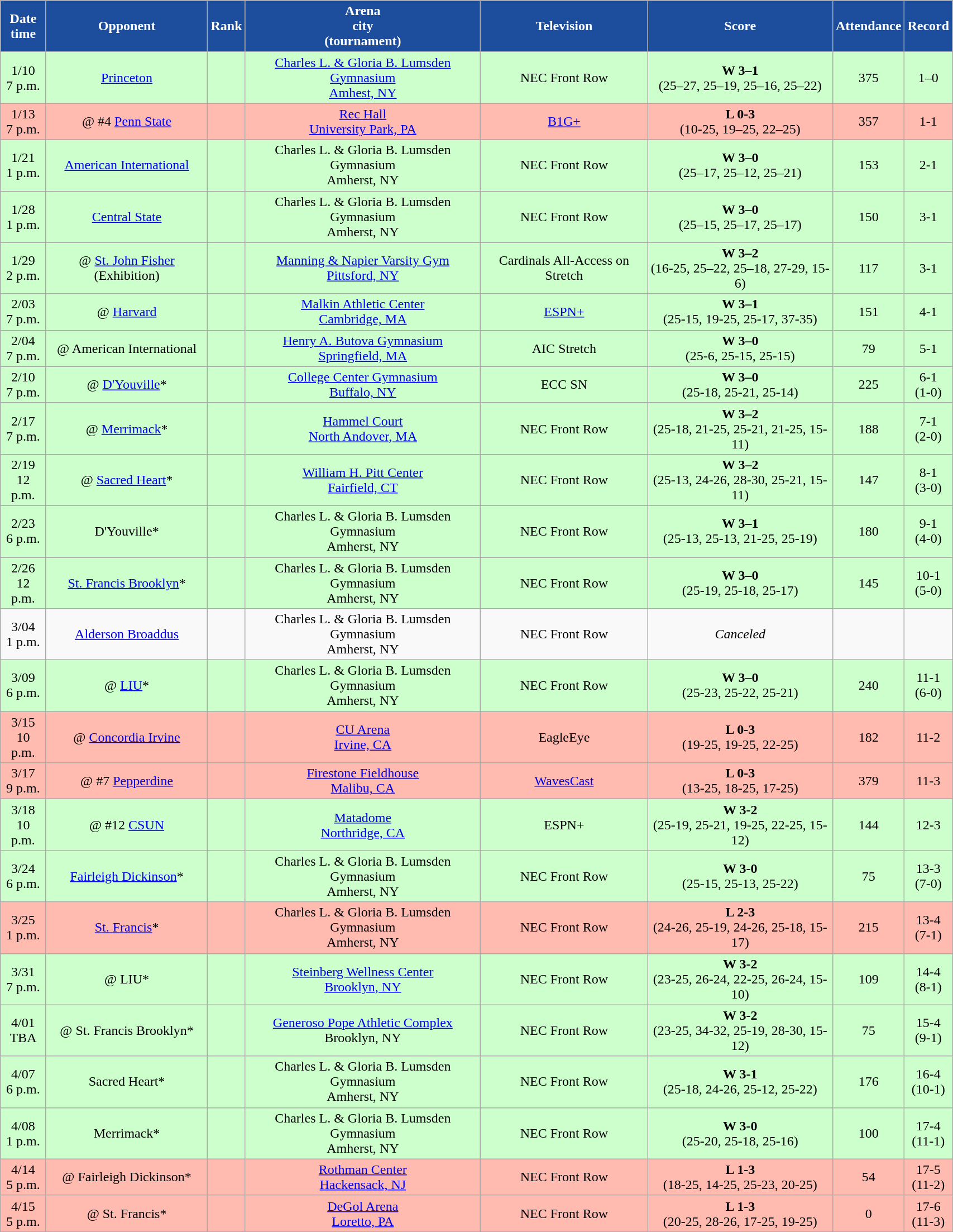<table class="wikitable sortable" style="width:90%">
<tr>
<th style="background:#1C4E9D; color:#FFFFFF;" scope="col">Date<br>time</th>
<th style="background:#1C4E9D; color:#FFFFFF;" scope="col">Opponent</th>
<th style="background:#1C4E9D; color:#FFFFFF;" scope="col">Rank</th>
<th style="background:#1C4E9D; color:#FFFFFF;" scope="col">Arena<br>city<br>(tournament)</th>
<th style="background:#1C4E9D; color:#FFFFFF;" scope="col">Television</th>
<th style="background:#1C4E9D; color:#FFFFFF;" scope="col">Score</th>
<th style="background:#1C4E9D; color:#FFFFFF;" scope="col">Attendance</th>
<th style="background:#1C4E9D; color:#FFFFFF;" scope="col">Record</th>
</tr>
<tr align="center" bgcolor="#ccffcc">
<td>1/10<br>7 p.m.</td>
<td><a href='#'>Princeton</a></td>
<td></td>
<td><a href='#'>Charles L. & Gloria B. Lumsden Gymnasium</a><br><a href='#'>Amhest, NY</a></td>
<td>NEC Front Row</td>
<td><strong>W 3–1</strong><br>(25–27, 25–19, 25–16, 25–22)</td>
<td>375</td>
<td>1–0</td>
</tr>
<tr align="center" bgcolor="#ffbbb">
<td>1/13<br>7 p.m.</td>
<td>@ #4 <a href='#'>Penn State</a></td>
<td></td>
<td><a href='#'>Rec Hall</a><br><a href='#'>University Park, PA</a></td>
<td><a href='#'>B1G+</a></td>
<td><strong>L 0-3</strong><br>(10-25, 19–25, 22–25)</td>
<td>357</td>
<td>1-1</td>
</tr>
<tr align="center" bgcolor="#ccffcc">
<td>1/21<br>1 p.m.</td>
<td><a href='#'>American International</a></td>
<td></td>
<td>Charles L. & Gloria B. Lumsden Gymnasium<br>Amherst, NY</td>
<td>NEC Front Row</td>
<td><strong>W 3–0</strong><br>(25–17, 25–12, 25–21)</td>
<td>153</td>
<td>2-1</td>
</tr>
<tr align="center" bgcolor="#ccffcc">
<td>1/28<br>1 p.m.</td>
<td><a href='#'>Central State</a></td>
<td></td>
<td>Charles L. & Gloria B. Lumsden Gymnasium<br>Amherst, NY</td>
<td>NEC Front Row</td>
<td><strong>W 3–0</strong><br>(25–15, 25–17, 25–17)</td>
<td>150</td>
<td>3-1</td>
</tr>
<tr align="center" bgcolor="#ccffcc">
<td>1/29<br>2 p.m.</td>
<td>@ <a href='#'>St. John Fisher</a> (Exhibition)</td>
<td></td>
<td><a href='#'>Manning & Napier Varsity Gym</a><br><a href='#'>Pittsford, NY</a></td>
<td>Cardinals All-Access on Stretch</td>
<td><strong>W 3–2</strong><br>(16-25, 25–22, 25–18, 27-29, 15-6)</td>
<td>117</td>
<td>3-1</td>
</tr>
<tr align="center" bgcolor="#ccffcc">
<td>2/03<br>7 p.m.</td>
<td>@ <a href='#'>Harvard</a></td>
<td></td>
<td><a href='#'>Malkin Athletic Center</a><br><a href='#'>Cambridge, MA</a></td>
<td><a href='#'>ESPN+</a></td>
<td><strong>W 3–1</strong><br>(25-15, 19-25, 25-17, 37-35)</td>
<td>151</td>
<td>4-1</td>
</tr>
<tr align="center" bgcolor="#ccffcc">
<td>2/04<br>7 p.m.</td>
<td>@ American International</td>
<td></td>
<td><a href='#'>Henry A. Butova Gymnasium</a><br><a href='#'>Springfield, MA</a></td>
<td>AIC Stretch</td>
<td><strong>W 3–0</strong><br>(25-6, 25-15, 25-15)</td>
<td>79</td>
<td>5-1</td>
</tr>
<tr align="center" bgcolor="#ccffcc">
<td>2/10<br>7 p.m.</td>
<td>@ <a href='#'>D'Youville</a>*</td>
<td></td>
<td><a href='#'>College Center Gymnasium</a><br><a href='#'>Buffalo, NY</a></td>
<td>ECC SN</td>
<td><strong>W 3–0</strong><br>(25-18, 25-21, 25-14)</td>
<td>225</td>
<td>6-1<br>(1-0)</td>
</tr>
<tr align="center" bgcolor="#ccffcc">
<td>2/17<br>7 p.m.</td>
<td>@ <a href='#'>Merrimack</a>*</td>
<td></td>
<td><a href='#'>Hammel Court</a><br><a href='#'>North Andover, MA</a></td>
<td>NEC Front Row</td>
<td><strong>W 3–2</strong><br>(25-18, 21-25, 25-21, 21-25, 15-11)</td>
<td>188</td>
<td>7-1<br>(2-0)</td>
</tr>
<tr align="center" bgcolor="#ccffcc">
<td>2/19<br>12 p.m.</td>
<td>@ <a href='#'>Sacred Heart</a>*</td>
<td></td>
<td><a href='#'>William H. Pitt Center</a><br><a href='#'>Fairfield, CT</a></td>
<td>NEC Front Row</td>
<td><strong>W 3–2</strong><br>(25-13, 24-26, 28-30, 25-21, 15-11)</td>
<td>147</td>
<td>8-1<br>(3-0)</td>
</tr>
<tr align="center" bgcolor="#ccffcc">
<td>2/23<br>6 p.m.</td>
<td>D'Youville*</td>
<td></td>
<td>Charles L. & Gloria B. Lumsden Gymnasium<br>Amherst, NY</td>
<td>NEC Front Row</td>
<td><strong>W 3–1</strong><br>(25-13, 25-13, 21-25, 25-19)</td>
<td>180</td>
<td>9-1<br>(4-0)</td>
</tr>
<tr align="center" bgcolor="#ccffcc">
<td>2/26<br>12 p.m.</td>
<td><a href='#'>St. Francis Brooklyn</a>*</td>
<td></td>
<td>Charles L. & Gloria B. Lumsden Gymnasium<br>Amherst, NY</td>
<td>NEC Front Row</td>
<td><strong>W 3–0</strong><br>(25-19, 25-18, 25-17)</td>
<td>145</td>
<td>10-1<br>(5-0)</td>
</tr>
<tr align="center">
<td>3/04<br>1 p.m.</td>
<td><a href='#'>Alderson Broaddus</a></td>
<td></td>
<td>Charles L. & Gloria B. Lumsden Gymnasium<br>Amherst, NY</td>
<td>NEC Front Row</td>
<td><em>Canceled</em></td>
<td></td>
<td></td>
</tr>
<tr align="center" bgcolor="#ccffcc">
<td>3/09<br>6 p.m.</td>
<td>@ <a href='#'>LIU</a>*</td>
<td></td>
<td>Charles L. & Gloria B. Lumsden Gymnasium<br>Amherst, NY</td>
<td>NEC Front Row</td>
<td><strong>W 3–0</strong><br>(25-23, 25-22, 25-21)</td>
<td>240</td>
<td>11-1<br>(6-0)</td>
</tr>
<tr align="center" bgcolor="#ffbbb">
<td>3/15<br>10 p.m.</td>
<td>@ <a href='#'>Concordia Irvine</a></td>
<td></td>
<td><a href='#'>CU Arena</a><br><a href='#'>Irvine, CA</a></td>
<td>EagleEye</td>
<td><strong>L 0-3</strong><br>(19-25, 19-25, 22-25)</td>
<td>182</td>
<td>11-2</td>
</tr>
<tr align="center" bgcolor="#ffbbb">
<td>3/17<br>9 p.m.</td>
<td>@ #7 <a href='#'>Pepperdine</a></td>
<td></td>
<td><a href='#'>Firestone Fieldhouse</a><br><a href='#'>Malibu, CA</a></td>
<td><a href='#'>WavesCast</a></td>
<td><strong>L 0-3</strong><br>(13-25, 18-25, 17-25)</td>
<td>379</td>
<td>11-3</td>
</tr>
<tr align="center" bgcolor="#ccffcc">
<td>3/18<br>10 p.m.</td>
<td>@ #12 <a href='#'>CSUN</a></td>
<td></td>
<td><a href='#'>Matadome</a><br><a href='#'>Northridge, CA</a></td>
<td>ESPN+</td>
<td><strong>W 3-2</strong><br>(25-19, 25-21, 19-25, 22-25, 15-12)</td>
<td>144</td>
<td>12-3</td>
</tr>
<tr align="center" bgcolor="#ccffcc">
<td>3/24<br>6 p.m.</td>
<td><a href='#'>Fairleigh Dickinson</a>*</td>
<td></td>
<td>Charles L. & Gloria B. Lumsden Gymnasium<br>Amherst, NY</td>
<td>NEC Front Row</td>
<td><strong>W 3-0</strong><br>(25-15, 25-13, 25-22)</td>
<td>75</td>
<td>13-3<br>(7-0)</td>
</tr>
<tr align="center" bgcolor="#ffbbb">
<td>3/25<br>1 p.m.</td>
<td><a href='#'>St. Francis</a>*</td>
<td></td>
<td>Charles L. & Gloria B. Lumsden Gymnasium<br>Amherst, NY</td>
<td>NEC Front Row</td>
<td><strong>L 2-3</strong><br>(24-26, 25-19, 24-26, 25-18, 15-17)</td>
<td>215</td>
<td>13-4<br>(7-1)</td>
</tr>
<tr align="center" bgcolor="#ccffcc">
<td>3/31<br>7 p.m.</td>
<td>@ LIU*</td>
<td></td>
<td><a href='#'>Steinberg Wellness Center</a><br><a href='#'>Brooklyn, NY</a></td>
<td>NEC Front Row</td>
<td><strong>W 3-2</strong><br>(23-25, 26-24, 22-25, 26-24, 15-10)</td>
<td>109</td>
<td>14-4<br>(8-1)</td>
</tr>
<tr align="center" bgcolor="#ccffcc">
<td>4/01<br>TBA</td>
<td>@ St. Francis Brooklyn*</td>
<td></td>
<td><a href='#'>Generoso Pope Athletic Complex</a><br>Brooklyn, NY</td>
<td>NEC Front Row</td>
<td><strong>W 3-2</strong><br>(23-25, 34-32, 25-19, 28-30, 15-12)</td>
<td>75</td>
<td>15-4<br>(9-1)</td>
</tr>
<tr align="center" bgcolor="#ccffcc">
<td>4/07<br>6 p.m.</td>
<td>Sacred Heart*</td>
<td></td>
<td>Charles L. & Gloria B. Lumsden Gymnasium<br>Amherst, NY</td>
<td>NEC Front Row</td>
<td><strong>W 3-1</strong><br>(25-18, 24-26, 25-12, 25-22)</td>
<td>176</td>
<td>16-4<br>(10-1)</td>
</tr>
<tr align="center" bgcolor="#ccffcc">
<td>4/08<br>1 p.m.</td>
<td>Merrimack*</td>
<td></td>
<td>Charles L. & Gloria B. Lumsden Gymnasium<br>Amherst, NY</td>
<td>NEC Front Row</td>
<td><strong>W 3-0</strong><br>(25-20, 25-18, 25-16)</td>
<td>100</td>
<td>17-4<br>(11-1)</td>
</tr>
<tr align="center" bgcolor="#ffbbb">
<td>4/14<br>5 p.m.</td>
<td>@ Fairleigh Dickinson*</td>
<td></td>
<td><a href='#'>Rothman Center</a> <br> <a href='#'>Hackensack, NJ</a></td>
<td>NEC Front Row</td>
<td><strong>L 1-3</strong><br>(18-25, 14-25, 25-23, 20-25)</td>
<td>54</td>
<td>17-5<br>(11-2)</td>
</tr>
<tr align="center" bgcolor="#ffbbb">
<td>4/15<br>5 p.m.</td>
<td>@ St. Francis*</td>
<td></td>
<td><a href='#'>DeGol Arena</a><br><a href='#'>Loretto, PA</a></td>
<td>NEC Front Row</td>
<td><strong>L 1-3</strong><br>(20-25, 28-26, 17-25, 19-25)</td>
<td>0</td>
<td>17-6<br>(11-3)</td>
</tr>
<tr>
</tr>
</table>
